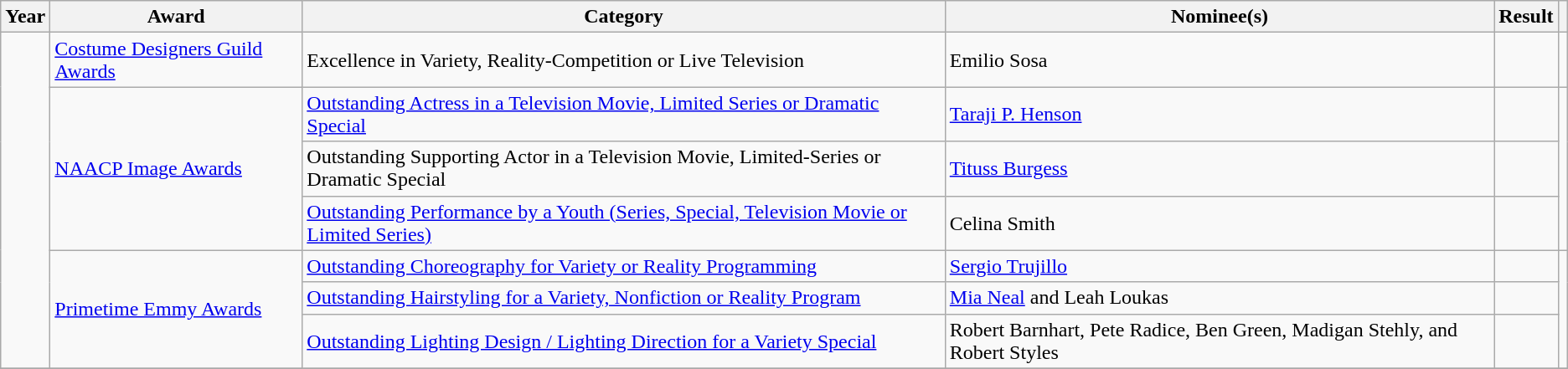<table class="wikitable sortable">
<tr>
<th>Year</th>
<th>Award</th>
<th>Category</th>
<th>Nominee(s)</th>
<th>Result</th>
<th></th>
</tr>
<tr>
<td rowspan="7"></td>
<td><a href='#'>Costume Designers Guild Awards</a></td>
<td>Excellence in Variety, Reality-Competition or Live Television</td>
<td>Emilio Sosa</td>
<td></td>
<td align="center"></td>
</tr>
<tr>
<td rowspan="3"><a href='#'>NAACP Image Awards</a></td>
<td><a href='#'>Outstanding Actress in a Television Movie, Limited Series or Dramatic Special</a></td>
<td><a href='#'>Taraji P. Henson</a></td>
<td></td>
<td align="center" rowspan="3"></td>
</tr>
<tr>
<td>Outstanding Supporting Actor in a Television Movie, Limited-Series or Dramatic Special</td>
<td><a href='#'>Tituss Burgess</a></td>
<td></td>
</tr>
<tr>
<td><a href='#'>Outstanding Performance by a Youth (Series, Special, Television Movie or Limited Series)</a></td>
<td>Celina Smith</td>
<td></td>
</tr>
<tr>
<td rowspan="3"><a href='#'>Primetime Emmy Awards</a></td>
<td><a href='#'>Outstanding Choreography for Variety or Reality Programming</a></td>
<td><a href='#'>Sergio Trujillo</a></td>
<td></td>
<td align="center" rowspan="3"> <br>  <br> </td>
</tr>
<tr>
<td><a href='#'>Outstanding Hairstyling for a Variety, Nonfiction or Reality Program</a></td>
<td><a href='#'>Mia Neal</a> and Leah Loukas</td>
<td></td>
</tr>
<tr>
<td><a href='#'>Outstanding Lighting Design / Lighting Direction for a Variety Special</a></td>
<td>Robert Barnhart, Pete Radice, Ben Green, Madigan Stehly, and Robert Styles</td>
<td></td>
</tr>
<tr>
</tr>
</table>
